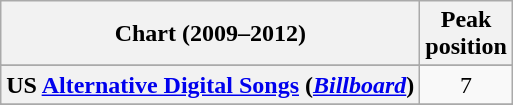<table class="wikitable sortable plainrowheaders" style="text-align:center">
<tr>
<th scope="col">Chart (2009–2012)</th>
<th scope="col">Peak<br>position</th>
</tr>
<tr>
</tr>
<tr>
</tr>
<tr>
</tr>
<tr>
</tr>
<tr>
</tr>
<tr>
</tr>
<tr>
</tr>
<tr>
<th scope="row">US <a href='#'>Alternative Digital Songs</a> (<em><a href='#'>Billboard</a></em>)</th>
<td>7</td>
</tr>
<tr>
</tr>
<tr>
</tr>
</table>
